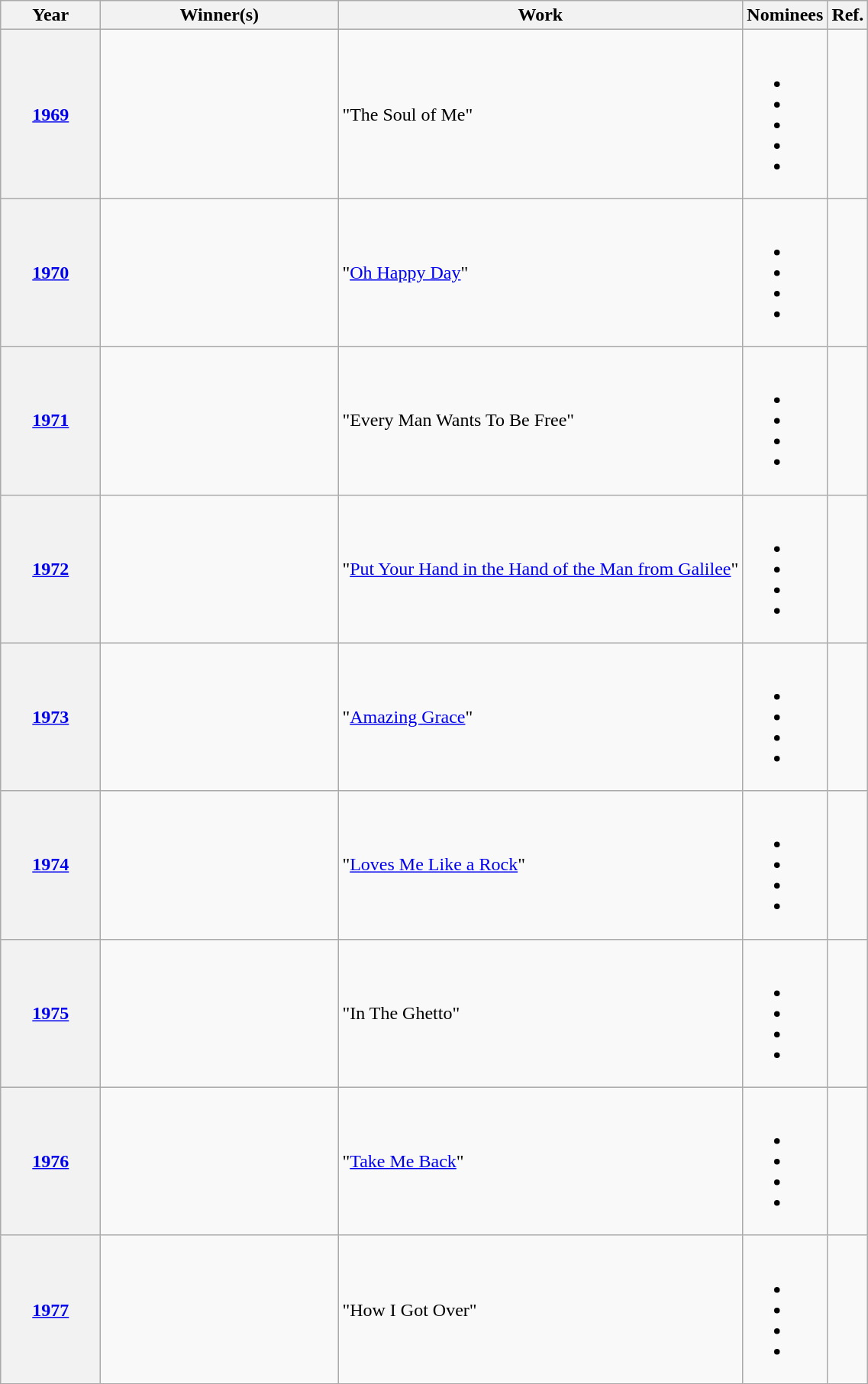<table class="wikitable sortable">
<tr>
<th scope="col" style="width:5em;">Year</th>
<th scope="col" style="width:200px;">Winner(s)</th>
<th scope="col">Work</th>
<th scope="col" class="unsortable">Nominees</th>
<th scope="col" class="unsortable">Ref.</th>
</tr>
<tr>
<th scope="row"><a href='#'>1969</a></th>
<td></td>
<td>"The Soul of Me"</td>
<td><br><ul><li></li><li></li><li></li><li></li><li></li></ul></td>
<td style="text-align:center;"></td>
</tr>
<tr>
<th scope="row"><a href='#'>1970</a></th>
<td></td>
<td>"<a href='#'>Oh Happy Day</a>"</td>
<td><br><ul><li></li><li></li><li></li><li></li></ul></td>
<td style="text-align:center;"></td>
</tr>
<tr>
<th scope="row"><a href='#'>1971</a></th>
<td></td>
<td>"Every Man Wants To Be Free"</td>
<td><br><ul><li></li><li></li><li></li><li></li></ul></td>
<td style="text-align:center;"></td>
</tr>
<tr>
<th scope="row"><a href='#'>1972</a></th>
<td></td>
<td>"<a href='#'>Put Your Hand in the Hand of the Man from Galilee</a>"</td>
<td><br><ul><li></li><li></li><li></li><li></li></ul></td>
<td style="text-align:center;"></td>
</tr>
<tr>
<th scope="row"><a href='#'>1973</a></th>
<td></td>
<td>"<a href='#'>Amazing Grace</a>"</td>
<td><br><ul><li></li><li></li><li></li><li></li></ul></td>
<td style="text-align:center;"></td>
</tr>
<tr>
<th scope="row"><a href='#'>1974</a></th>
<td></td>
<td>"<a href='#'>Loves Me Like a Rock</a>"</td>
<td><br><ul><li></li><li></li><li></li><li></li></ul></td>
<td style="text-align:center;"></td>
</tr>
<tr>
<th scope="row"><a href='#'>1975</a></th>
<td></td>
<td>"In The Ghetto"</td>
<td><br><ul><li></li><li></li><li></li><li></li></ul></td>
<td style="text-align:center;"></td>
</tr>
<tr>
<th scope="row"><a href='#'>1976</a></th>
<td></td>
<td>"<a href='#'>Take Me Back</a>"</td>
<td><br><ul><li></li><li></li><li></li><li></li></ul></td>
<td style="text-align:center;"></td>
</tr>
<tr>
<th scope="row"><a href='#'>1977</a></th>
<td></td>
<td>"How I Got Over"</td>
<td><br><ul><li></li><li></li><li></li><li></li></ul></td>
<td style="text-align:center;"></td>
</tr>
</table>
